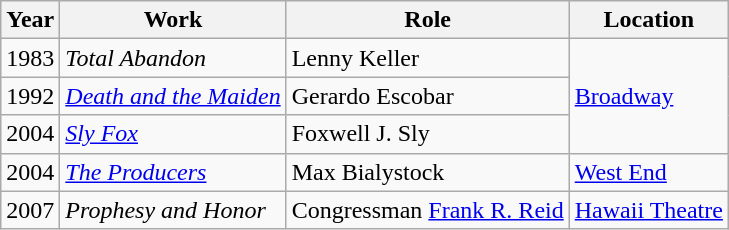<table class="wikitable sortable">
<tr>
<th>Year</th>
<th>Work</th>
<th>Role</th>
<th class="unsortable">Location</th>
</tr>
<tr>
<td>1983</td>
<td><em>Total Abandon</em></td>
<td>Lenny Keller</td>
<td rowspan=3><a href='#'>Broadway</a></td>
</tr>
<tr>
<td>1992</td>
<td><em><a href='#'>Death and the Maiden</a></em></td>
<td>Gerardo Escobar</td>
</tr>
<tr>
<td>2004</td>
<td><em><a href='#'>Sly Fox</a></em></td>
<td>Foxwell J. Sly</td>
</tr>
<tr>
<td>2004</td>
<td><em><a href='#'>The Producers</a></em></td>
<td>Max Bialystock</td>
<td><a href='#'>West End</a></td>
</tr>
<tr>
<td>2007</td>
<td><em>Prophesy and Honor</em></td>
<td>Congressman <a href='#'>Frank R. Reid</a></td>
<td><a href='#'>Hawaii Theatre</a></td>
</tr>
</table>
